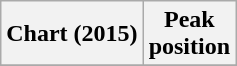<table class="wikitable">
<tr>
<th>Chart (2015)</th>
<th>Peak<br>position</th>
</tr>
<tr>
</tr>
</table>
